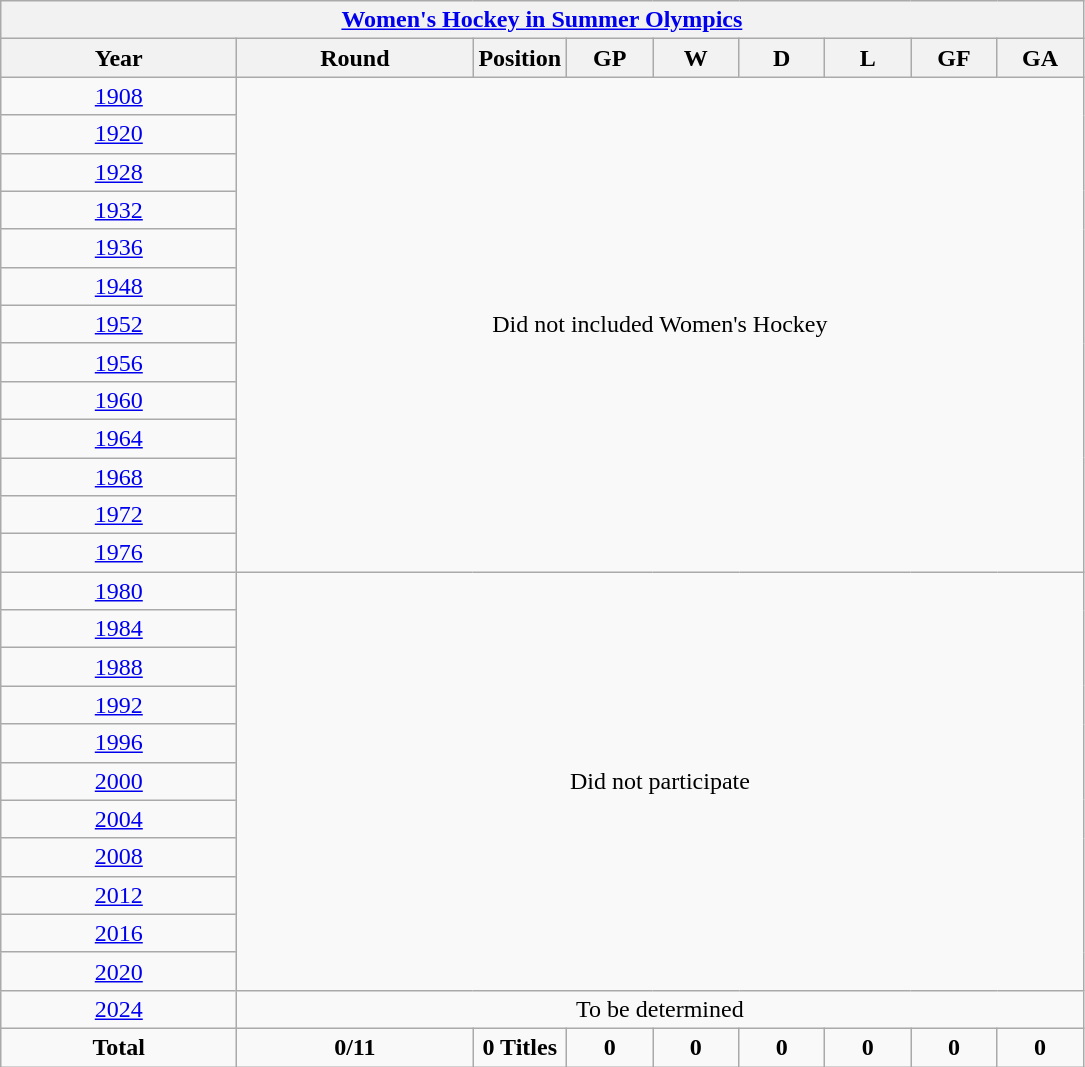<table class="wikitable" style="text-align: center;">
<tr>
<th colspan=9><a href='#'>Women's Hockey in Summer Olympics</a></th>
</tr>
<tr>
<th width=150>Year</th>
<th width=150>Round</th>
<th width=50>Position</th>
<th width=50>GP</th>
<th width=50>W</th>
<th width=50>D</th>
<th width=50>L</th>
<th width=50>GF</th>
<th width=50>GA</th>
</tr>
<tr>
<td> <a href='#'>1908</a></td>
<td colspan=9  rowspan=13>Did not included Women's Hockey</td>
</tr>
<tr>
<td> <a href='#'>1920</a></td>
</tr>
<tr>
<td> <a href='#'>1928</a></td>
</tr>
<tr>
<td> <a href='#'>1932</a></td>
</tr>
<tr>
<td> <a href='#'>1936</a></td>
</tr>
<tr>
<td> <a href='#'>1948</a></td>
</tr>
<tr>
<td> <a href='#'>1952</a></td>
</tr>
<tr>
<td> <a href='#'>1956</a></td>
</tr>
<tr>
<td> <a href='#'>1960</a></td>
</tr>
<tr>
<td> <a href='#'>1964</a></td>
</tr>
<tr>
<td> <a href='#'>1968</a></td>
</tr>
<tr>
<td> <a href='#'>1972</a></td>
</tr>
<tr>
<td> <a href='#'>1976</a></td>
</tr>
<tr>
<td> <a href='#'>1980</a></td>
<td colspan=9 rowspan=11>Did not  participate</td>
</tr>
<tr>
<td> <a href='#'>1984</a></td>
</tr>
<tr>
<td> <a href='#'>1988</a></td>
</tr>
<tr>
<td> <a href='#'>1992</a></td>
</tr>
<tr>
<td> <a href='#'>1996</a></td>
</tr>
<tr>
<td> <a href='#'>2000</a></td>
</tr>
<tr>
<td> <a href='#'>2004</a></td>
</tr>
<tr>
<td> <a href='#'>2008</a></td>
</tr>
<tr>
<td> <a href='#'>2012</a></td>
</tr>
<tr>
<td> <a href='#'>2016</a></td>
</tr>
<tr>
<td> <a href='#'>2020</a></td>
</tr>
<tr>
<td> <a href='#'>2024</a></td>
<td colspan=8>To be determined</td>
</tr>
<tr>
<td><strong>Total</strong></td>
<td><strong>0/11</strong></td>
<td><strong>0 Titles</strong></td>
<td><strong>0</strong></td>
<td><strong>0</strong></td>
<td><strong>0</strong></td>
<td><strong>0</strong></td>
<td><strong>0</strong></td>
<td><strong>0</strong></td>
</tr>
</table>
